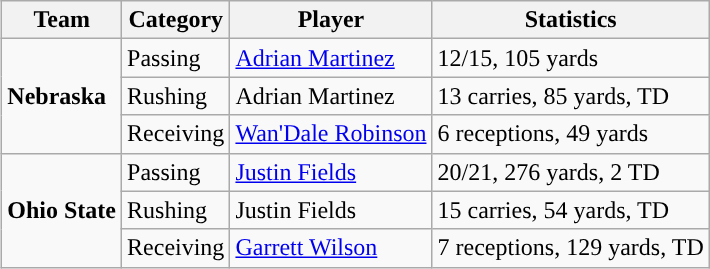<table class="wikitable" style="float: right;">
<tr>
<th>Team</th>
<th>Category</th>
<th>Player</th>
<th>Statistics</th>
</tr>
<tr>
<td rowspan=3><strong>Nebraska</strong></td>
<td>Passing</td>
<td><a href='#'>Adrian Martinez</a></td>
<td>12/15, 105 yards</td>
</tr>
<tr>
<td>Rushing</td>
<td>Adrian Martinez</td>
<td>13 carries, 85 yards, TD</td>
</tr>
<tr>
<td>Receiving</td>
<td><a href='#'>Wan'Dale Robinson</a></td>
<td>6 receptions, 49 yards</td>
</tr>
<tr>
<td rowspan=3><strong>Ohio State</strong></td>
<td>Passing</td>
<td><a href='#'>Justin Fields</a></td>
<td>20/21, 276 yards, 2 TD</td>
</tr>
<tr>
<td>Rushing</td>
<td>Justin Fields</td>
<td>15 carries, 54 yards, TD</td>
</tr>
<tr>
<td>Receiving</td>
<td><a href='#'>Garrett Wilson</a></td>
<td>7 receptions, 129 yards, TD</td>
</tr>
</table>
